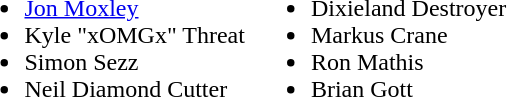<table>
<tr>
<td valign=top><br><ul><li><a href='#'>Jon Moxley</a></li><li>Kyle "xOMGx" Threat</li><li>Simon Sezz</li><li>Neil Diamond Cutter</li></ul></td>
<td valign=top><br><ul><li>Dixieland Destroyer</li><li>Markus Crane</li><li>Ron Mathis</li><li>Brian Gott</li></ul></td>
</tr>
</table>
